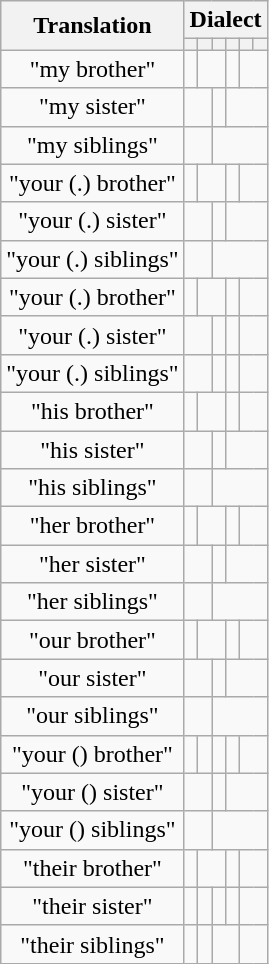<table class="wikitable mw-collapsible" style=text-align:center>
<tr>
<th rowspan=2>Translation</th>
<th colspan=6>Dialect</th>
</tr>
<tr>
<th></th>
<th></th>
<th></th>
<th></th>
<th></th>
<th></th>
</tr>
<tr>
<td>"my brother"</td>
<td></td>
<td colspan=2></td>
<td></td>
<td colspan=2></td>
</tr>
<tr>
<td>"my sister"</td>
<td colspan=2></td>
<td></td>
<td colspan=3></td>
</tr>
<tr>
<td>"my siblings"</td>
<td colspan=2></td>
<td colspan=4></td>
</tr>
<tr>
<td>"your (.) brother"</td>
<td></td>
<td colspan=2></td>
<td></td>
<td colspan=2></td>
</tr>
<tr>
<td>"your (.) sister"</td>
<td colspan=2></td>
<td></td>
<td colspan=3></td>
</tr>
<tr>
<td>"your (.) siblings"</td>
<td colspan=2></td>
<td colspan=4></td>
</tr>
<tr>
<td>"your (.) brother"</td>
<td></td>
<td colspan=2></td>
<td></td>
<td colspan=2></td>
</tr>
<tr>
<td>"your (.) sister"</td>
<td colspan=2></td>
<td></td>
<td></td>
<td colspan=2></td>
</tr>
<tr>
<td>"your (.) siblings"</td>
<td colspan=2></td>
<td></td>
<td></td>
<td colspan=2></td>
</tr>
<tr>
<td>"his brother"</td>
<td></td>
<td colspan=2></td>
<td></td>
<td colspan=2></td>
</tr>
<tr>
<td>"his sister"</td>
<td colspan=2></td>
<td></td>
<td colspan=3></td>
</tr>
<tr>
<td>"his siblings"</td>
<td colspan=2></td>
<td colspan=4></td>
</tr>
<tr>
<td>"her brother"</td>
<td></td>
<td colspan=2></td>
<td></td>
<td colspan=2></td>
</tr>
<tr>
<td>"her sister"</td>
<td colspan=2></td>
<td></td>
<td colspan=3></td>
</tr>
<tr>
<td>"her siblings"</td>
<td colspan=2></td>
<td colspan=4></td>
</tr>
<tr>
<td>"our brother"</td>
<td></td>
<td colspan=2></td>
<td></td>
<td colspan=2></td>
</tr>
<tr>
<td>"our sister"</td>
<td colspan=2></td>
<td></td>
<td colspan=3></td>
</tr>
<tr>
<td>"our siblings"</td>
<td colspan=2></td>
<td colspan=4></td>
</tr>
<tr>
<td>"your () brother"</td>
<td></td>
<td></td>
<td></td>
<td></td>
<td colspan=2></td>
</tr>
<tr>
<td>"your () sister"</td>
<td colspan=2></td>
<td></td>
<td colspan=3></td>
</tr>
<tr>
<td>"your () siblings"</td>
<td colspan=2></td>
<td colspan=4></td>
</tr>
<tr>
<td>"their brother"</td>
<td></td>
<td colspan=2></td>
<td></td>
<td colspan=2></td>
</tr>
<tr>
<td>"their sister"</td>
<td></td>
<td></td>
<td></td>
<td></td>
<td colspan=2></td>
</tr>
<tr>
<td>"their siblings"</td>
<td></td>
<td></td>
<td colspan=2></td>
<td colspan=2></td>
</tr>
</table>
